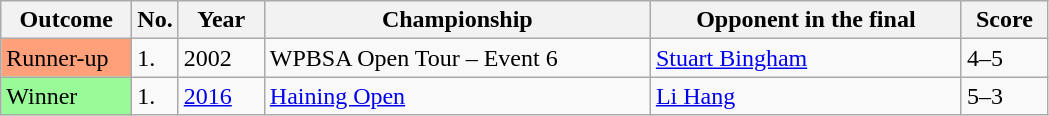<table class="wikitable sortable">
<tr>
<th width="80">Outcome</th>
<th width="20">No.</th>
<th width="50">Year</th>
<th width="250">Championship</th>
<th width="200">Opponent in the final</th>
<th width="50">Score</th>
</tr>
<tr>
<td style="background:#ffa07a;">Runner-up</td>
<td>1.</td>
<td>2002</td>
<td>WPBSA Open Tour – Event 6</td>
<td> <a href='#'>Stuart Bingham</a></td>
<td>4–5</td>
</tr>
<tr>
<td style="background:#98FB98">Winner</td>
<td>1.</td>
<td><a href='#'>2016</a></td>
<td><a href='#'>Haining Open</a></td>
<td> <a href='#'>Li Hang</a></td>
<td>5–3</td>
</tr>
</table>
